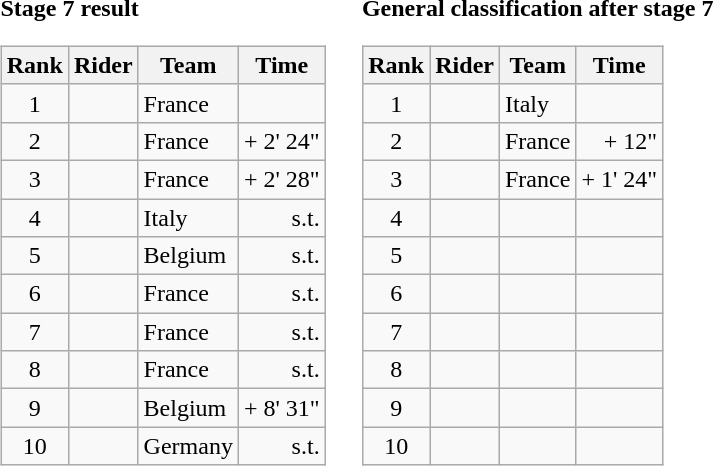<table>
<tr>
<td><strong>Stage 7 result</strong><br><table class="wikitable">
<tr>
<th scope="col">Rank</th>
<th scope="col">Rider</th>
<th scope="col">Team</th>
<th scope="col">Time</th>
</tr>
<tr>
<td style="text-align:center;">1</td>
<td></td>
<td>France</td>
<td style="text-align:right;"></td>
</tr>
<tr>
<td style="text-align:center;">2</td>
<td></td>
<td>France</td>
<td style="text-align:right;">+ 2' 24"</td>
</tr>
<tr>
<td style="text-align:center;">3</td>
<td></td>
<td>France</td>
<td style="text-align:right;">+ 2' 28"</td>
</tr>
<tr>
<td style="text-align:center;">4</td>
<td></td>
<td>Italy</td>
<td style="text-align:right;">s.t.</td>
</tr>
<tr>
<td style="text-align:center;">5</td>
<td></td>
<td>Belgium</td>
<td style="text-align:right;">s.t.</td>
</tr>
<tr>
<td style="text-align:center;">6</td>
<td></td>
<td>France</td>
<td style="text-align:right;">s.t.</td>
</tr>
<tr>
<td style="text-align:center;">7</td>
<td></td>
<td>France</td>
<td style="text-align:right;">s.t.</td>
</tr>
<tr>
<td style="text-align:center;">8</td>
<td></td>
<td>France</td>
<td style="text-align:right;">s.t.</td>
</tr>
<tr>
<td style="text-align:center;">9</td>
<td></td>
<td>Belgium</td>
<td style="text-align:right;">+ 8' 31"</td>
</tr>
<tr>
<td style="text-align:center;">10</td>
<td></td>
<td>Germany</td>
<td style="text-align:right;">s.t.</td>
</tr>
</table>
</td>
<td></td>
<td><strong>General classification after stage 7</strong><br><table class="wikitable">
<tr>
<th scope="col">Rank</th>
<th scope="col">Rider</th>
<th scope="col">Team</th>
<th scope="col">Time</th>
</tr>
<tr>
<td style="text-align:center;">1</td>
<td></td>
<td>Italy</td>
<td style="text-align:right;"></td>
</tr>
<tr>
<td style="text-align:center;">2</td>
<td></td>
<td>France</td>
<td style="text-align:right;">+ 12"</td>
</tr>
<tr>
<td style="text-align:center;">3</td>
<td></td>
<td>France</td>
<td style="text-align:right;">+ 1' 24"</td>
</tr>
<tr>
<td style="text-align:center;">4</td>
<td></td>
<td></td>
<td></td>
</tr>
<tr>
<td style="text-align:center;">5</td>
<td></td>
<td></td>
<td></td>
</tr>
<tr>
<td style="text-align:center;">6</td>
<td></td>
<td></td>
<td></td>
</tr>
<tr>
<td style="text-align:center;">7</td>
<td></td>
<td></td>
<td></td>
</tr>
<tr>
<td style="text-align:center;">8</td>
<td></td>
<td></td>
<td></td>
</tr>
<tr>
<td style="text-align:center;">9</td>
<td></td>
<td></td>
<td></td>
</tr>
<tr>
<td style="text-align:center;">10</td>
<td></td>
<td></td>
<td></td>
</tr>
</table>
</td>
</tr>
</table>
